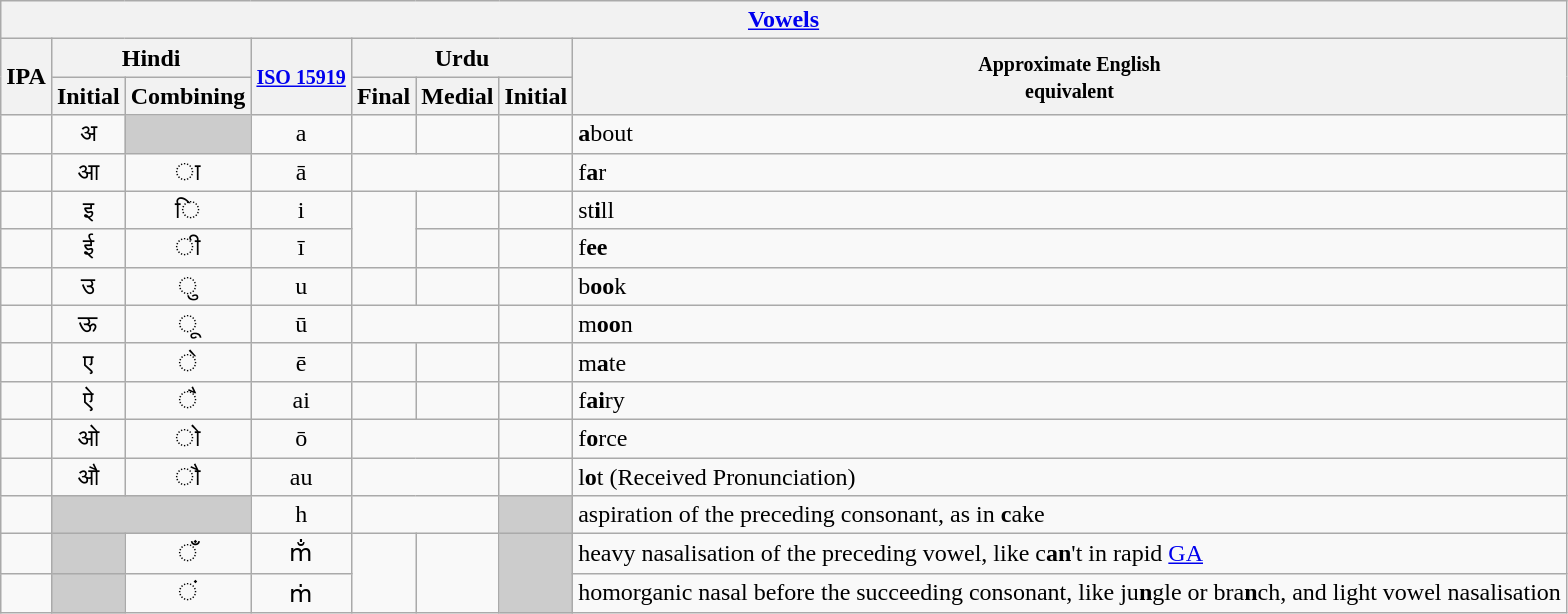<table class="wikitable" style="text-align: center;">
<tr>
<th colspan="8"><a href='#'>Vowels</a></th>
</tr>
<tr>
<th rowspan="2">IPA</th>
<th colspan="2">Hindi</th>
<th rowspan="2"><small><a href='#'>ISO 15919</a></small></th>
<th colspan="3">Urdu</th>
<th rowspan="2"><small>Approximate English<br>equivalent</small></th>
</tr>
<tr>
<th>Initial</th>
<th>Combining</th>
<th>Final</th>
<th>Medial</th>
<th>Initial</th>
</tr>
<tr>
<td><big></big></td>
<td>अ</td>
<td bgcolor="CCCCCC"></td>
<td>a</td>
<td></td>
<td></td>
<td></td>
<td style="text-align: left;"><strong>a</strong>bout</td>
</tr>
<tr>
<td><big></big></td>
<td>आ</td>
<td>ा</td>
<td>ā</td>
<td colspan="2"></td>
<td></td>
<td style="text-align: left;">f<strong>a</strong>r</td>
</tr>
<tr>
<td><big></big></td>
<td>इ</td>
<td>ि</td>
<td>i</td>
<td rowspan="2"></td>
<td></td>
<td></td>
<td style="text-align: left;">st<strong>i</strong>ll</td>
</tr>
<tr>
<td><big></big></td>
<td>ई</td>
<td>ी</td>
<td>ī</td>
<td></td>
<td></td>
<td style="text-align: left;">f<strong>ee</strong></td>
</tr>
<tr>
<td><big></big></td>
<td>उ</td>
<td>ु</td>
<td>u</td>
<td></td>
<td></td>
<td></td>
<td style="text-align: left;">b<strong>oo</strong>k</td>
</tr>
<tr>
<td><big></big></td>
<td>ऊ</td>
<td>ू</td>
<td>ū</td>
<td colspan="2"></td>
<td></td>
<td style="text-align: left;">m<strong>oo</strong>n</td>
</tr>
<tr>
<td><big></big></td>
<td>ए</td>
<td>े</td>
<td>ē</td>
<td></td>
<td></td>
<td></td>
<td style="text-align: left;">m<strong>a</strong>te</td>
</tr>
<tr>
<td><big></big></td>
<td>ऐ</td>
<td>ै</td>
<td>ai</td>
<td></td>
<td></td>
<td></td>
<td style="text-align: left;">f<strong>ai</strong>ry</td>
</tr>
<tr>
<td><big></big></td>
<td>ओ</td>
<td>ो</td>
<td>ō</td>
<td colspan="2"></td>
<td></td>
<td style="text-align: left;">f<strong>o</strong>rce</td>
</tr>
<tr>
<td><big></big></td>
<td>औ</td>
<td>ौ</td>
<td>au</td>
<td colspan="2"></td>
<td></td>
<td style="text-align: left;">l<strong>o</strong>t (Received Pronunciation)</td>
</tr>
<tr>
<td><big></big></td>
<td colspan="2" bgcolor="CCCCCC"></td>
<td>h</td>
<td colspan="2"></td>
<td rowspan="1" bgcolor="CCCCCC" style="text-align:left;"></td>
<td style="text-align:left;">aspiration of the preceding consonant, as in <strong>c</strong>ake</td>
</tr>
<tr>
<td><big></big></td>
<td rowspan="1" bgcolor="CCCCCC"></td>
<td>ँ</td>
<td>m̐</td>
<td rowspan="2"></td>
<td rowspan="2"></td>
<td rowspan="2" bgcolor="CCCCCC"></td>
<td style="text-align: left;">heavy nasalisation of the preceding vowel, like c<strong>an</strong>'t in rapid <a href='#'>GA</a></td>
</tr>
<tr>
<td></td>
<td rowspan="1" bgcolor="CCCCCC"></td>
<td>ं</td>
<td>ṁ</td>
<td style="text-align: left;">homorganic nasal before the succeeding consonant, like ju<strong>n</strong>gle or bra<strong>n</strong>ch, and light vowel nasalisation</td>
</tr>
</table>
